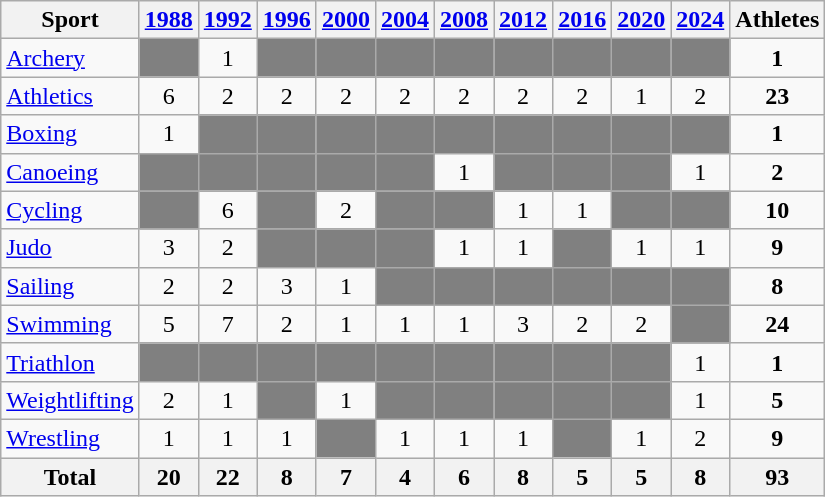<table class="wikitable">
<tr>
<th>Sport</th>
<th><a href='#'>1988</a></th>
<th><a href='#'>1992</a></th>
<th><a href='#'>1996</a></th>
<th><a href='#'>2000</a></th>
<th><a href='#'>2004</a></th>
<th><a href='#'>2008</a></th>
<th><a href='#'>2012</a></th>
<th><a href='#'>2016</a></th>
<th><a href='#'>2020</a></th>
<th><a href='#'>2024</a></th>
<th>Athletes</th>
</tr>
<tr>
<td><a href='#'>Archery</a></td>
<td bgcolor=grey></td>
<td align=center>1</td>
<td bgcolor=grey></td>
<td bgcolor=grey></td>
<td bgcolor=grey></td>
<td bgcolor=grey></td>
<td bgcolor=grey></td>
<td bgcolor=grey></td>
<td bgcolor=grey></td>
<td bgcolor=grey></td>
<td align=center><strong>1</strong></td>
</tr>
<tr>
<td><a href='#'>Athletics</a></td>
<td align=center>6</td>
<td align=center>2</td>
<td align=center>2</td>
<td align=center>2</td>
<td align=center>2</td>
<td align=center>2</td>
<td align=center>2</td>
<td align=center>2</td>
<td align=center>1</td>
<td align=center>2</td>
<td align=center><strong>23</strong></td>
</tr>
<tr>
<td><a href='#'>Boxing</a></td>
<td align=center>1</td>
<td bgcolor=grey></td>
<td bgcolor=grey></td>
<td bgcolor=grey></td>
<td bgcolor=grey></td>
<td bgcolor=grey></td>
<td bgcolor=grey></td>
<td bgcolor=grey></td>
<td bgcolor=grey></td>
<td bgcolor=grey></td>
<td align=center><strong>1</strong></td>
</tr>
<tr>
<td><a href='#'>Canoeing</a></td>
<td bgcolor=grey></td>
<td bgcolor=grey></td>
<td bgcolor=grey></td>
<td bgcolor=grey></td>
<td bgcolor=grey></td>
<td align=center>1</td>
<td bgcolor=grey></td>
<td bgcolor=grey></td>
<td bgcolor=grey></td>
<td align=center>1</td>
<td align=center><strong>2</strong></td>
</tr>
<tr>
<td><a href='#'>Cycling</a></td>
<td bgcolor=grey></td>
<td align=center>6</td>
<td bgcolor=grey></td>
<td align=center>2</td>
<td bgcolor=grey></td>
<td bgcolor=grey></td>
<td align=center>1</td>
<td align=center>1</td>
<td bgcolor=grey></td>
<td bgcolor=grey></td>
<td align=center><strong>10</strong></td>
</tr>
<tr>
<td><a href='#'>Judo</a></td>
<td align=center>3</td>
<td align=center>2</td>
<td bgcolor=grey></td>
<td bgcolor=grey></td>
<td bgcolor=grey></td>
<td align=center>1</td>
<td align=center>1</td>
<td bgcolor=grey></td>
<td align=center>1</td>
<td align=center>1</td>
<td align="center"><strong>9</strong></td>
</tr>
<tr>
<td><a href='#'>Sailing</a></td>
<td align=center>2</td>
<td align=center>2</td>
<td align=center>3</td>
<td align=center>1</td>
<td bgcolor=grey></td>
<td bgcolor=grey></td>
<td bgcolor=grey></td>
<td bgcolor=grey></td>
<td bgcolor=grey></td>
<td bgcolor=grey></td>
<td align=center><strong>8</strong></td>
</tr>
<tr>
<td><a href='#'>Swimming</a></td>
<td align=center>5</td>
<td align=center>7</td>
<td align=center>2</td>
<td align=center>1</td>
<td align=center>1</td>
<td align=center>1</td>
<td align=center>3</td>
<td align=center>2</td>
<td align=center>2</td>
<td bgcolor=grey></td>
<td align=center><strong>24</strong></td>
</tr>
<tr>
<td><a href='#'>Triathlon</a></td>
<td bgcolor=grey></td>
<td bgcolor=grey></td>
<td bgcolor=grey></td>
<td bgcolor=grey></td>
<td bgcolor=grey></td>
<td bgcolor=grey></td>
<td bgcolor=grey></td>
<td bgcolor=grey></td>
<td bgcolor=grey></td>
<td align=center>1</td>
<td align=center><strong>1</strong></td>
</tr>
<tr>
<td><a href='#'>Weightlifting</a></td>
<td align=center>2</td>
<td align=center>1</td>
<td bgcolor=grey></td>
<td align=center>1</td>
<td bgcolor=grey></td>
<td bgcolor=grey></td>
<td bgcolor=grey></td>
<td bgcolor=grey></td>
<td bgcolor=grey></td>
<td align=center>1</td>
<td align=center><strong>5</strong></td>
</tr>
<tr>
<td><a href='#'>Wrestling</a></td>
<td align=center>1</td>
<td align=center>1</td>
<td align=center>1</td>
<td bgcolor=grey></td>
<td align=center>1</td>
<td align=center>1</td>
<td align=center>1</td>
<td bgcolor=grey></td>
<td align=center>1</td>
<td align=center>2</td>
<td align=center><strong>9</strong></td>
</tr>
<tr>
<th>Total</th>
<th align=center>20</th>
<th align="center">22</th>
<th align="center">8</th>
<th align="center">7</th>
<th align="center">4</th>
<th align="center">6</th>
<th align="center">8</th>
<th align="center">5</th>
<th align="center">5</th>
<th align="center">8</th>
<th align="center">93</th>
</tr>
</table>
